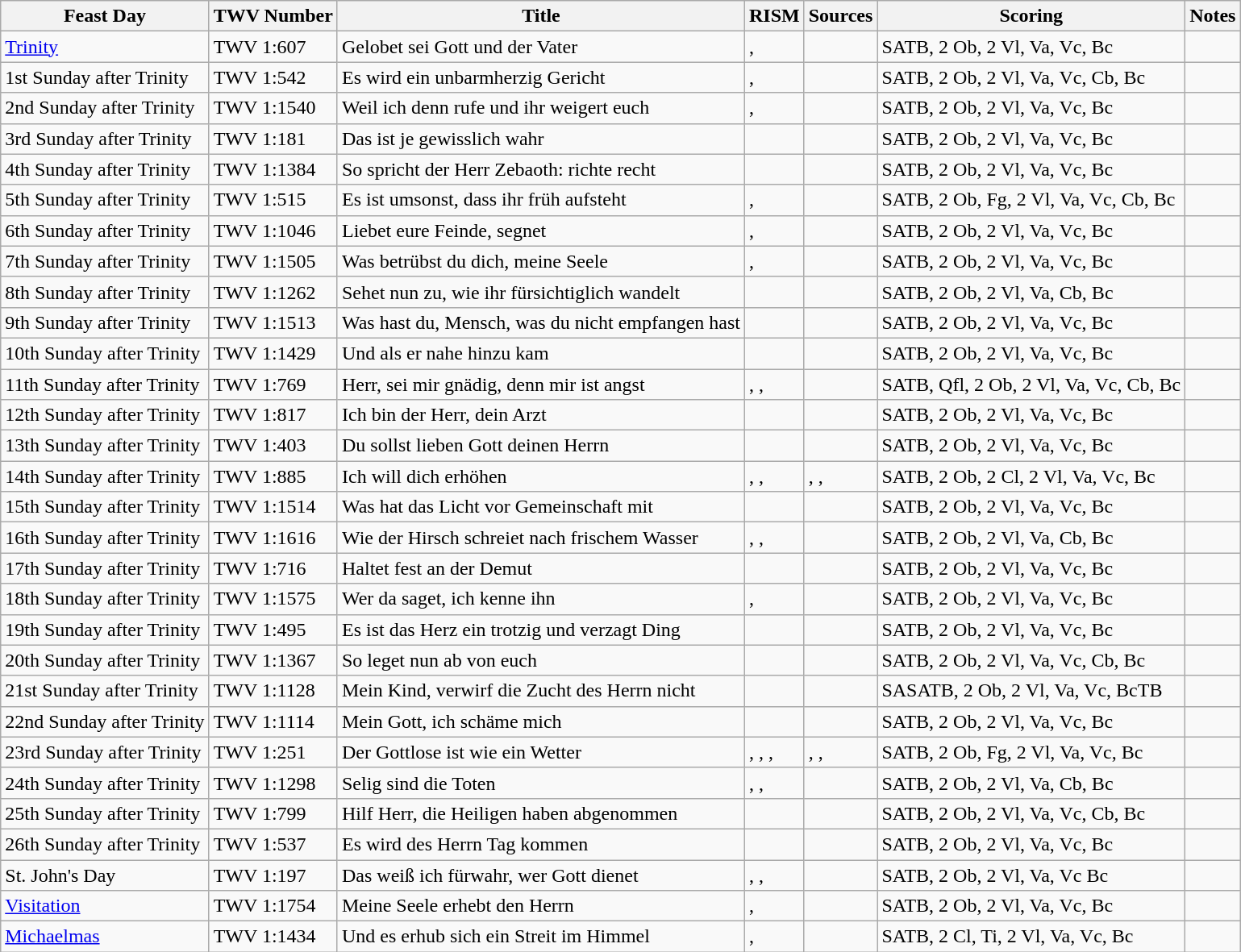<table class="wikitable sortable">
<tr>
<th>Feast Day</th>
<th>TWV Number</th>
<th>Title</th>
<th>RISM</th>
<th>Sources</th>
<th>Scoring</th>
<th>Notes</th>
</tr>
<tr>
<td><a href='#'>Trinity</a></td>
<td>TWV 1:607</td>
<td>Gelobet sei Gott und der Vater</td>
<td>, </td>
<td></td>
<td>SATB, 2 Ob, 2 Vl, Va, Vc, Bc</td>
<td></td>
</tr>
<tr>
<td>1st Sunday after Trinity</td>
<td>TWV 1:542</td>
<td>Es wird ein unbarmherzig Gericht</td>
<td>, </td>
<td></td>
<td>SATB, 2 Ob, 2 Vl, Va, Vc, Cb, Bc</td>
<td></td>
</tr>
<tr>
<td>2nd Sunday after Trinity</td>
<td>TWV 1:1540</td>
<td>Weil ich denn rufe und ihr weigert euch</td>
<td>, </td>
<td></td>
<td>SATB, 2 Ob, 2 Vl, Va, Vc, Bc</td>
<td></td>
</tr>
<tr>
<td>3rd Sunday after Trinity</td>
<td>TWV 1:181</td>
<td>Das ist je gewisslich wahr</td>
<td></td>
<td></td>
<td>SATB, 2 Ob, 2 Vl, Va, Vc, Bc</td>
<td></td>
</tr>
<tr>
<td>4th Sunday after Trinity</td>
<td>TWV 1:1384</td>
<td>So spricht der Herr Zebaoth: richte recht</td>
<td></td>
<td></td>
<td>SATB, 2 Ob, 2 Vl, Va, Vc, Bc</td>
<td></td>
</tr>
<tr>
<td>5th Sunday after Trinity</td>
<td>TWV 1:515</td>
<td>Es ist umsonst, dass ihr früh aufsteht</td>
<td>, </td>
<td></td>
<td>SATB, 2 Ob, Fg, 2 Vl, Va, Vc, Cb, Bc</td>
<td></td>
</tr>
<tr>
<td>6th Sunday after Trinity</td>
<td>TWV 1:1046</td>
<td>Liebet eure Feinde, segnet</td>
<td>, </td>
<td></td>
<td>SATB, 2 Ob, 2 Vl, Va, Vc, Bc</td>
<td></td>
</tr>
<tr>
<td>7th Sunday after Trinity</td>
<td>TWV 1:1505</td>
<td>Was betrübst du dich, meine Seele</td>
<td>, </td>
<td></td>
<td>SATB, 2 Ob, 2 Vl, Va, Vc, Bc</td>
<td></td>
</tr>
<tr>
<td>8th Sunday after Trinity</td>
<td>TWV 1:1262</td>
<td>Sehet nun zu, wie ihr fürsichtiglich wandelt</td>
<td></td>
<td></td>
<td>SATB, 2 Ob, 2 Vl, Va, Cb, Bc</td>
<td></td>
</tr>
<tr>
<td>9th Sunday after Trinity</td>
<td>TWV 1:1513</td>
<td>Was hast du, Mensch, was du nicht empfangen hast</td>
<td></td>
<td></td>
<td>SATB, 2 Ob, 2 Vl, Va, Vc, Bc</td>
<td></td>
</tr>
<tr>
<td>10th Sunday after Trinity</td>
<td>TWV 1:1429</td>
<td>Und als er nahe hinzu kam</td>
<td></td>
<td></td>
<td>SATB, 2 Ob, 2 Vl, Va, Vc, Bc</td>
<td></td>
</tr>
<tr>
<td>11th Sunday after Trinity</td>
<td>TWV 1:769</td>
<td>Herr, sei mir gnädig, denn mir ist angst</td>
<td>, , </td>
<td></td>
<td>SATB, Qfl, 2 Ob, 2 Vl, Va, Vc, Cb, Bc</td>
<td></td>
</tr>
<tr>
<td>12th Sunday after Trinity</td>
<td>TWV 1:817</td>
<td>Ich bin der Herr, dein Arzt</td>
<td></td>
<td></td>
<td>SATB, 2 Ob, 2 Vl, Va, Vc, Bc</td>
<td></td>
</tr>
<tr>
<td>13th Sunday after Trinity</td>
<td>TWV 1:403</td>
<td>Du sollst lieben Gott deinen Herrn</td>
<td></td>
<td></td>
<td>SATB, 2 Ob, 2 Vl, Va, Vc, Bc</td>
<td></td>
</tr>
<tr>
<td>14th Sunday after Trinity</td>
<td>TWV 1:885</td>
<td>Ich will dich erhöhen</td>
<td>, , </td>
<td>, , </td>
<td>SATB, 2 Ob, 2 Cl, 2 Vl, Va, Vc, Bc</td>
<td></td>
</tr>
<tr>
<td>15th Sunday after Trinity</td>
<td>TWV 1:1514</td>
<td>Was hat das Licht vor Gemeinschaft mit</td>
<td></td>
<td></td>
<td>SATB, 2 Ob, 2 Vl, Va, Vc, Bc</td>
<td></td>
</tr>
<tr>
<td>16th Sunday after Trinity</td>
<td>TWV 1:1616</td>
<td>Wie der Hirsch schreiet nach frischem Wasser</td>
<td>, , </td>
<td></td>
<td>SATB, 2 Ob, 2 Vl, Va, Cb, Bc</td>
<td></td>
</tr>
<tr>
<td>17th Sunday after Trinity</td>
<td>TWV 1:716</td>
<td>Haltet fest an der Demut</td>
<td></td>
<td></td>
<td>SATB, 2 Ob, 2 Vl, Va, Vc, Bc</td>
<td></td>
</tr>
<tr>
<td>18th Sunday after Trinity</td>
<td>TWV 1:1575</td>
<td>Wer da saget, ich kenne ihn</td>
<td>, </td>
<td></td>
<td>SATB, 2 Ob, 2 Vl, Va, Vc, Bc</td>
<td></td>
</tr>
<tr>
<td>19th Sunday after Trinity</td>
<td>TWV 1:495</td>
<td>Es ist das Herz ein trotzig und verzagt Ding</td>
<td></td>
<td></td>
<td>SATB, 2 Ob, 2 Vl, Va, Vc, Bc</td>
<td></td>
</tr>
<tr>
<td>20th Sunday after Trinity</td>
<td>TWV 1:1367</td>
<td>So leget nun ab von euch</td>
<td></td>
<td></td>
<td>SATB, 2 Ob, 2 Vl, Va, Vc, Cb, Bc</td>
<td></td>
</tr>
<tr>
<td>21st Sunday after Trinity</td>
<td>TWV 1:1128</td>
<td>Mein Kind, verwirf die Zucht des Herrn nicht</td>
<td></td>
<td></td>
<td>SASATB, 2 Ob, 2 Vl, Va, Vc, BcTB</td>
<td></td>
</tr>
<tr>
<td>22nd Sunday after Trinity</td>
<td>TWV 1:1114</td>
<td>Mein Gott, ich schäme mich</td>
<td></td>
<td></td>
<td>SATB, 2 Ob, 2 Vl, Va, Vc, Bc</td>
<td></td>
</tr>
<tr>
<td>23rd Sunday after Trinity</td>
<td>TWV 1:251</td>
<td>Der Gottlose ist wie ein Wetter</td>
<td>, , , </td>
<td>, , </td>
<td>SATB, 2 Ob, Fg, 2 Vl, Va, Vc, Bc</td>
<td></td>
</tr>
<tr>
<td>24th Sunday after Trinity</td>
<td>TWV 1:1298</td>
<td>Selig sind die Toten</td>
<td>, , </td>
<td></td>
<td>SATB, 2 Ob, 2 Vl, Va, Cb, Bc</td>
<td></td>
</tr>
<tr>
<td>25th Sunday after Trinity</td>
<td>TWV 1:799</td>
<td>Hilf Herr, die Heiligen haben abgenommen</td>
<td></td>
<td></td>
<td>SATB, 2 Ob, 2 Vl, Va, Vc, Cb, Bc</td>
<td></td>
</tr>
<tr>
<td>26th Sunday after Trinity</td>
<td>TWV 1:537</td>
<td>Es wird des Herrn Tag kommen</td>
<td></td>
<td></td>
<td>SATB, 2 Ob, 2 Vl, Va, Vc, Bc</td>
<td></td>
</tr>
<tr>
<td>St. John's Day</td>
<td>TWV 1:197</td>
<td>Das weiß ich fürwahr, wer Gott dienet</td>
<td>, , </td>
<td></td>
<td>SATB, 2 Ob, 2 Vl, Va, Vc Bc</td>
<td></td>
</tr>
<tr>
<td><a href='#'>Visitation</a></td>
<td>TWV 1:1754</td>
<td>Meine Seele erhebt den Herrn</td>
<td>, </td>
<td></td>
<td>SATB, 2 Ob, 2 Vl, Va, Vc, Bc</td>
<td></td>
</tr>
<tr>
<td><a href='#'>Michaelmas</a></td>
<td>TWV 1:1434</td>
<td>Und es erhub sich ein Streit im Himmel</td>
<td>, </td>
<td></td>
<td>SATB, 2 Cl, Ti, 2 Vl, Va, Vc, Bc</td>
<td></td>
</tr>
</table>
